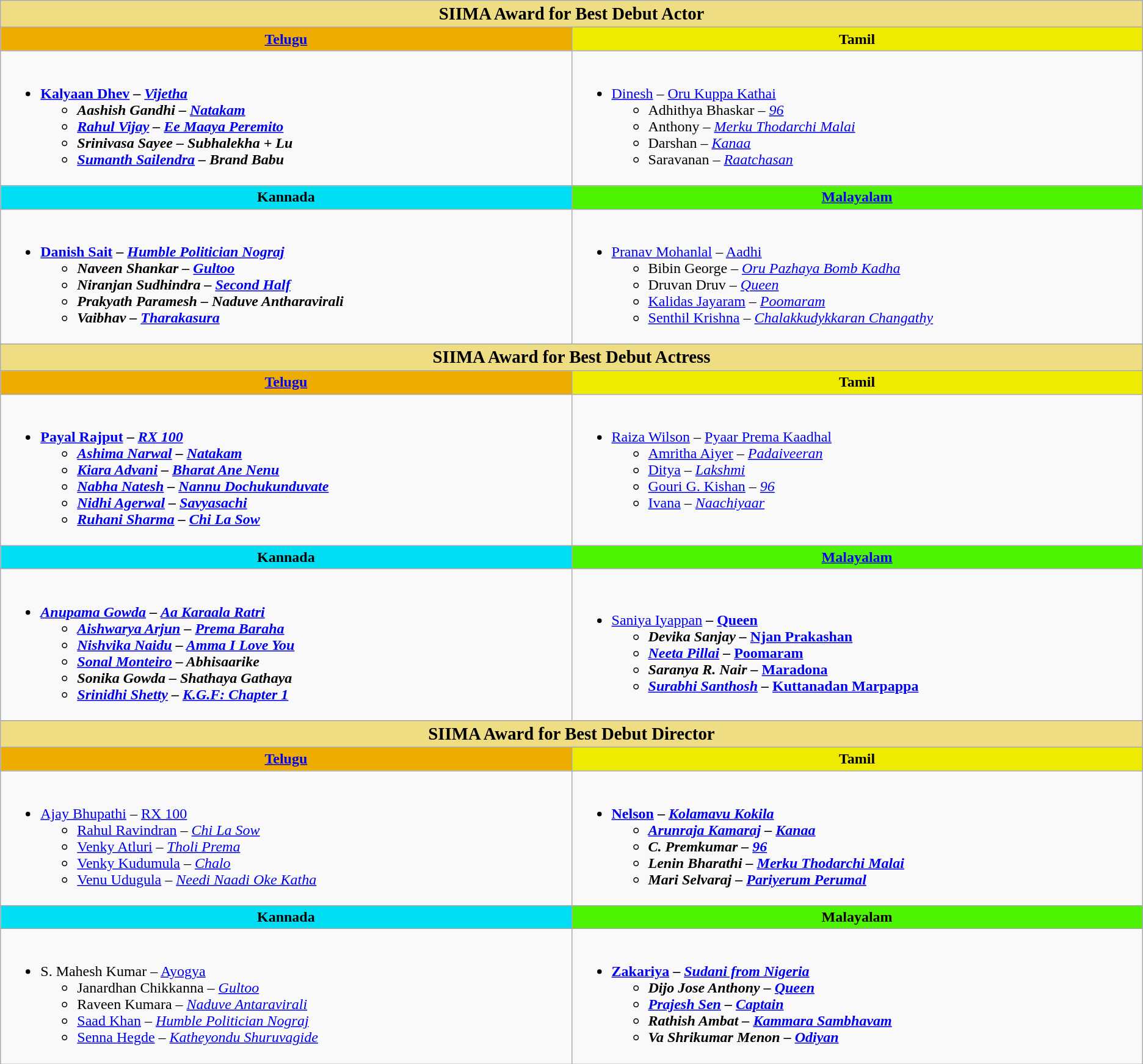<table class="wikitable" |>
<tr>
<th colspan="2" ! style="background:#eedd82; width:3000px; text-align:center;"><big><strong>SIIMA Award for Best Debut Actor</strong></big></th>
</tr>
<tr>
<th ! style="background:#efac00; width:50%; text-align:center;"><a href='#'>Telugu</a></th>
<th ! style="background:#efeb00; width:50%; text-align:center;">Tamil</th>
</tr>
<tr>
<td valign="top"><br><ul><li><strong><a href='#'>Kalyaan Dhev</a> – <em><a href='#'>Vijetha</a><strong><em><ul><li>Aashish Gandhi – </em><a href='#'>Natakam</a><em></li><li><a href='#'>Rahul Vijay</a> – </em><a href='#'>Ee Maaya Peremito</a><em></li><li>Srinivasa Sayee – </em>Subhalekha + Lu<em></li><li><a href='#'>Sumanth Sailendra</a> – </em>Brand Babu<em></li></ul></li></ul></td>
<td valign="top"><br><ul><li></strong><a href='#'>Dinesh</a> – </em><a href='#'>Oru Kuppa Kathai</a></em></strong><ul><li>Adhithya Bhaskar – <em><a href='#'>96</a></em></li><li>Anthony – <em><a href='#'>Merku Thodarchi Malai</a></em></li><li>Darshan – <em><a href='#'>Kanaa</a></em></li><li>Saravanan – <em><a href='#'>Raatchasan</a></em></li></ul></li></ul></td>
</tr>
<tr>
<th ! style="background:#00def3; text-align:center;">Kannada</th>
<th ! style="background:#4df300; text-align:center;"><a href='#'>Malayalam</a></th>
</tr>
<tr>
<td><br><ul><li><strong><a href='#'>Danish Sait</a> – <em><a href='#'>Humble Politician Nograj</a><strong><em><ul><li>Naveen Shankar – </em><a href='#'>Gultoo</a><em></li><li>Niranjan Sudhindra – </em><a href='#'>Second Half</a><em></li><li>Prakyath Paramesh – </em>Naduve Antharavirali<em></li><li>Vaibhav – </em><a href='#'>Tharakasura</a><em></li></ul></li></ul></td>
<td><br><ul><li></strong><a href='#'>Pranav Mohanlal</a> – </em><a href='#'>Aadhi</a></em></strong><ul><li>Bibin George – <em><a href='#'>Oru Pazhaya Bomb Kadha</a></em></li><li>Druvan Druv – <em><a href='#'>Queen</a></em></li><li><a href='#'>Kalidas Jayaram</a> – <em><a href='#'>Poomaram</a></em></li><li><a href='#'>Senthil Krishna</a> – <em><a href='#'>Chalakkudykkaran Changathy</a></em></li></ul></li></ul></td>
</tr>
<tr>
<th colspan="2" ! style="background:#eedd82; text-align:center;"><big><strong>SIIMA Award for Best Debut Actress</strong></big></th>
</tr>
<tr>
<th ! style="background:#efac00; text-align:center;"><a href='#'>Telugu</a></th>
<th ! style="background:#efeb00; text-align:center;">Tamil</th>
</tr>
<tr>
<td valign="top"><br><ul><li><strong><a href='#'>Payal Rajput</a> – <em><a href='#'>RX 100</a><strong><em><ul><li><a href='#'>Ashima Narwal</a> – </em><a href='#'>Natakam</a><em></li><li><a href='#'>Kiara Advani</a> – </em><a href='#'>Bharat Ane Nenu</a><em></li><li><a href='#'>Nabha Natesh</a> – </em><a href='#'>Nannu Dochukunduvate</a><em></li><li><a href='#'>Nidhi Agerwal</a> – </em><a href='#'>Savyasachi</a><em></li><li><a href='#'>Ruhani Sharma</a> – </em><a href='#'>Chi La Sow</a><em></li></ul></li></ul></td>
<td valign="top"><br><ul><li></strong><a href='#'>Raiza Wilson</a> – </em><a href='#'>Pyaar Prema Kaadhal</a></em></strong><ul><li><a href='#'>Amritha Aiyer</a> – <em><a href='#'>Padaiveeran</a></em></li><li><a href='#'>Ditya</a> – <em><a href='#'>Lakshmi</a></em></li><li><a href='#'>Gouri G. Kishan</a> – <em><a href='#'>96</a></em></li><li><a href='#'>Ivana</a> – <em><a href='#'>Naachiyaar</a></em></li></ul></li></ul></td>
</tr>
<tr>
<th ! style="background:#00def3; text-align:center;">Kannada</th>
<th ! style="background:#4df300; text-align:center;"><a href='#'>Malayalam</a></th>
</tr>
<tr>
<td><br><ul><li><strong><em><a href='#'>Anupama Gowda</a></em></strong> <strong>– <em><a href='#'>Aa Karaala Ratri</a><strong><em><ul><li><a href='#'>Aishwarya Arjun</a> – </em><a href='#'>Prema Baraha</a><em></li><li><a href='#'>Nishvika Naidu</a> – </em><a href='#'>Amma I Love You</a><em></li><li><a href='#'>Sonal Monteiro</a> – </em>Abhisaarike<em></li><li>Sonika Gowda – </em>Shathaya Gathaya<em></li><li><a href='#'>Srinidhi Shetty</a> – </em><a href='#'>K.G.F: Chapter 1</a><em></li></ul></li></ul></td>
<td><br><ul><li></em></strong><a href='#'>Saniya Iyappan</a><strong><em>  – </em><a href='#'>Queen</a><em><ul><li>Devika Sanjay – </em><a href='#'>Njan Prakashan</a><em></li><li><a href='#'>Neeta Pillai</a> – </em><a href='#'>Poomaram</a><em></li><li>Saranya R. Nair – </em><a href='#'>Maradona</a><em></li><li><a href='#'>Surabhi Santhosh</a> – </em><a href='#'>Kuttanadan Marpappa</a><em></li></ul></li></ul></td>
</tr>
<tr>
<th colspan="2" ! style="background:#eedd82; text-align:center;"><big></strong>SIIMA Award for Best Debut Director<strong></big></th>
</tr>
<tr>
<th ! style="background:#efac00; text-align:center;"><a href='#'>Telugu</a></th>
<th ! style="background:#efeb00; text-align:center;">Tamil</th>
</tr>
<tr>
<td valign="top"><br><ul><li></strong><a href='#'>Ajay Bhupathi</a> – </em><a href='#'>RX 100</a></em></strong><ul><li><a href='#'>Rahul Ravindran</a> – <em><a href='#'>Chi La Sow</a></em></li><li><a href='#'>Venky Atluri</a> – <em><a href='#'>Tholi Prema</a></em></li><li><a href='#'>Venky Kudumula</a> – <em><a href='#'>Chalo</a></em></li><li><a href='#'>Venu Udugula</a> – <em><a href='#'>Needi Naadi Oke Katha</a></em></li></ul></li></ul></td>
<td valign="top"><br><ul><li><strong><a href='#'>Nelson</a> – <em><a href='#'>Kolamavu Kokila</a><strong><em><ul><li><a href='#'>Arunraja Kamaraj</a> – </em><a href='#'>Kanaa</a><em></li><li>C. Premkumar – </em><a href='#'>96</a><em></li><li>Lenin Bharathi – </em><a href='#'>Merku Thodarchi Malai</a><em></li><li>Mari Selvaraj – </em><a href='#'>Pariyerum Perumal</a><em></li></ul></li></ul></td>
</tr>
<tr>
<th ! style="background:#00def3; text-align:center;">Kannada</th>
<th ! style="background:#4df300; text-align:center;">Malayalam</th>
</tr>
<tr>
<td><br><ul><li></strong>S. Mahesh Kumar – </em><a href='#'>Ayogya</a></em></strong><ul><li>Janardhan Chikkanna – <em><a href='#'>Gultoo</a></em></li><li>Raveen Kumara – <em><a href='#'>Naduve Antaravirali</a></em></li><li><a href='#'>Saad Khan</a> – <em><a href='#'>Humble Politician Nograj</a></em></li><li><a href='#'>Senna Hegde</a> – <em><a href='#'>Katheyondu Shuruvagide</a></em></li></ul></li></ul></td>
<td><br><ul><li><strong><a href='#'>Zakariya</a>  – <em><a href='#'>Sudani from Nigeria</a><strong><em><ul><li>Dijo Jose Anthony – </em><a href='#'>Queen</a><em></li><li><a href='#'>Prajesh Sen</a> – </em><a href='#'>Captain</a><em></li><li>Rathish Ambat – </em><a href='#'>Kammara Sambhavam</a><em></li><li>Va Shrikumar Menon – </em><a href='#'>Odiyan</a><em></li></ul></li></ul></td>
</tr>
</table>
